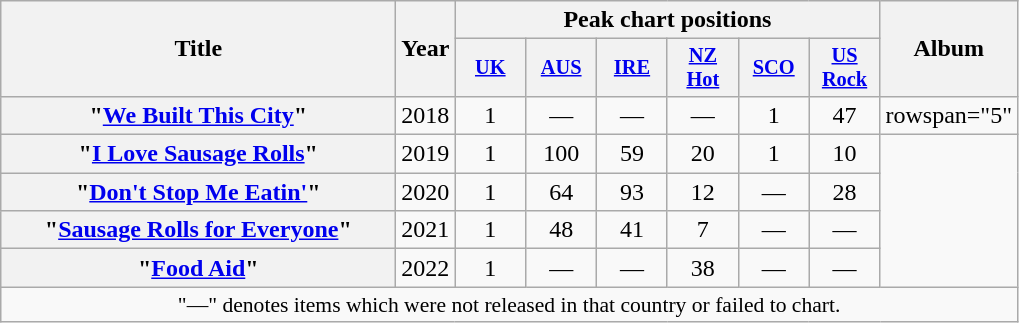<table class="wikitable plainrowheaders" style="text-align:center;">
<tr>
<th scope="col" rowspan="2" style="width:16em;">Title</th>
<th scope="col" rowspan="2" style="width:1em;">Year</th>
<th scope="col" colspan="6">Peak chart positions</th>
<th scope="col" rowspan="2">Album</th>
</tr>
<tr>
<th scope="col" style="width:3em;font-size:85%;"><a href='#'>UK</a><br></th>
<th scope="col" style="width:3em;font-size:85%;"><a href='#'>AUS</a><br></th>
<th scope="col" style="width:3em;font-size:85%;"><a href='#'>IRE</a><br></th>
<th scope="col" style="width:3em;font-size:85%;"><a href='#'>NZ<br>Hot</a><br></th>
<th scope="col" style="width:3em;font-size:85%;"><a href='#'>SCO</a><br></th>
<th scope="col" style="width:3em;font-size:85%;"><a href='#'>US<br>Rock</a><br></th>
</tr>
<tr>
<th scope="row">"<a href='#'>We Built This City</a>"</th>
<td>2018</td>
<td>1</td>
<td>—</td>
<td>—</td>
<td>—</td>
<td>1</td>
<td>47</td>
<td>rowspan="5" </td>
</tr>
<tr>
<th scope="row">"<a href='#'>I Love Sausage Rolls</a>"</th>
<td>2019</td>
<td>1</td>
<td>100</td>
<td>59</td>
<td>20</td>
<td>1</td>
<td>10</td>
</tr>
<tr>
<th scope="row">"<a href='#'>Don't Stop Me Eatin'</a>"<br></th>
<td>2020</td>
<td>1</td>
<td>64</td>
<td>93</td>
<td>12</td>
<td>—</td>
<td>28</td>
</tr>
<tr>
<th scope="row">"<a href='#'>Sausage Rolls for Everyone</a>"<br></th>
<td>2021</td>
<td>1</td>
<td>48<br></td>
<td>41</td>
<td>7</td>
<td>—</td>
<td>—</td>
</tr>
<tr>
<th scope="row">"<a href='#'>Food Aid</a>" <br></th>
<td>2022</td>
<td>1</td>
<td>—</td>
<td>—</td>
<td>38</td>
<td>—</td>
<td>—</td>
</tr>
<tr>
<td colspan="9" style="font-size:90%;">"—" denotes items which were not released in that country or failed to chart.</td>
</tr>
</table>
